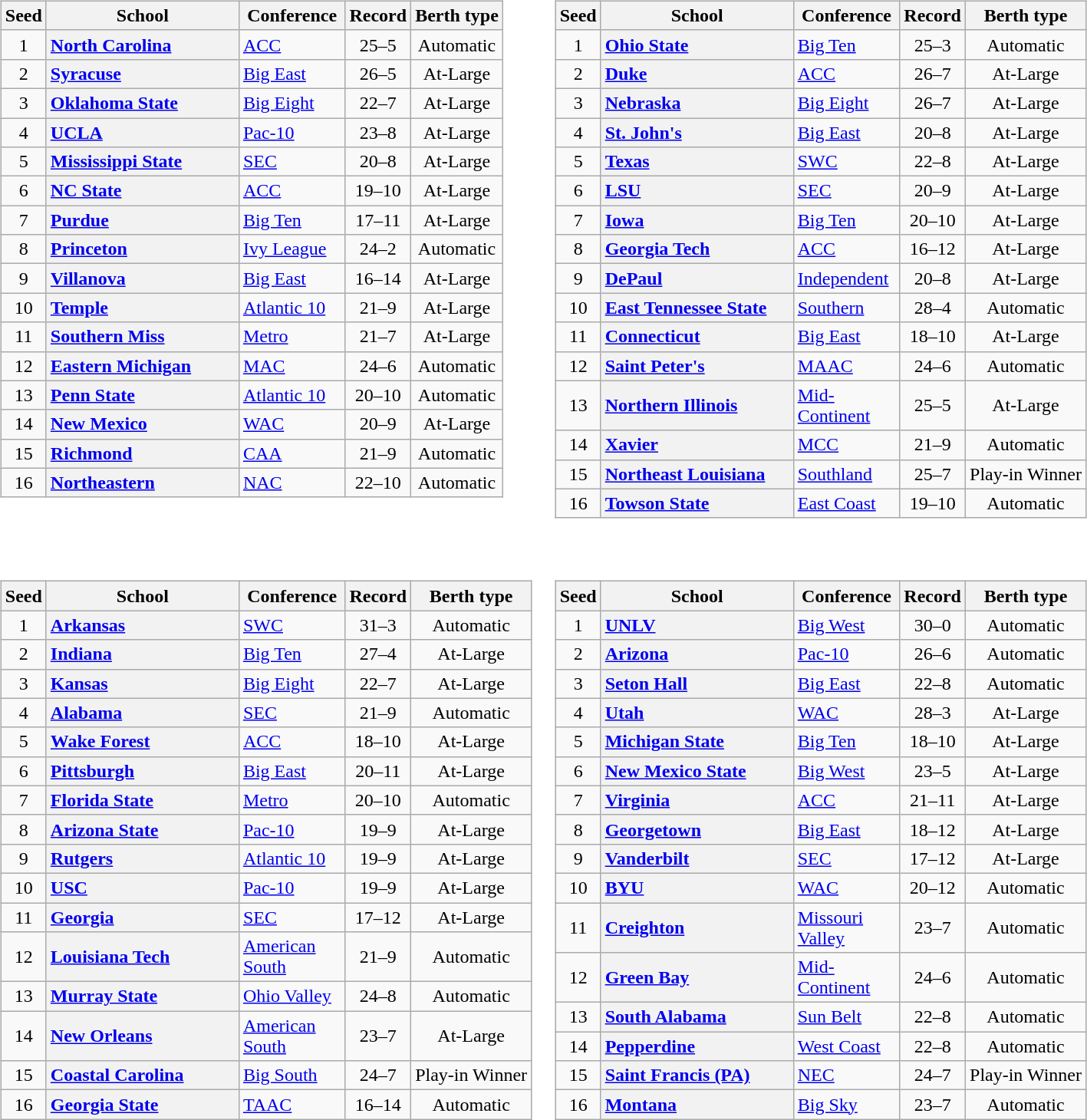<table>
<tr>
<td valign=top><br><table class="wikitable sortable plainrowheaders">
<tr>
<th scope="col">Seed</th>
<th scope="col" style="width: 160px;">School</th>
<th scope="col" style="width: 85px;">Conference</th>
<th scope="col">Record</th>
<th scope="col">Berth type</th>
</tr>
<tr>
<td align=center>1</td>
<th scope="row" style="text-align:left"><a href='#'>North Carolina</a></th>
<td><a href='#'>ACC</a></td>
<td align=center>25–5</td>
<td align=center>Automatic</td>
</tr>
<tr>
<td align=center>2</td>
<th scope="row" style="text-align:left"><a href='#'>Syracuse</a></th>
<td><a href='#'>Big East</a></td>
<td align=center>26–5</td>
<td align=center>At-Large</td>
</tr>
<tr>
<td align=center>3</td>
<th scope="row" style="text-align:left"><a href='#'>Oklahoma State</a></th>
<td><a href='#'>Big Eight</a></td>
<td align=center>22–7</td>
<td align=center>At-Large</td>
</tr>
<tr>
<td align=center>4</td>
<th scope="row" style="text-align:left"><a href='#'>UCLA</a></th>
<td><a href='#'>Pac-10</a></td>
<td align=center>23–8</td>
<td align=center>At-Large</td>
</tr>
<tr>
<td align=center>5</td>
<th scope="row" style="text-align:left"><a href='#'>Mississippi State</a></th>
<td><a href='#'>SEC</a></td>
<td align=center>20–8</td>
<td align=center>At-Large</td>
</tr>
<tr>
<td align=center>6</td>
<th scope="row" style="text-align:left"><a href='#'>NC State</a></th>
<td><a href='#'>ACC</a></td>
<td align=center>19–10</td>
<td align=center>At-Large</td>
</tr>
<tr>
<td align=center>7</td>
<th scope="row" style="text-align:left"><a href='#'>Purdue</a></th>
<td><a href='#'>Big Ten</a></td>
<td align=center>17–11</td>
<td align=center>At-Large</td>
</tr>
<tr>
<td align=center>8</td>
<th scope="row" style="text-align:left"><a href='#'>Princeton</a></th>
<td><a href='#'>Ivy League</a></td>
<td align=center>24–2</td>
<td align=center>Automatic</td>
</tr>
<tr>
<td align=center>9</td>
<th scope="row" style="text-align:left"><a href='#'>Villanova</a></th>
<td><a href='#'>Big East</a></td>
<td align=center>16–14</td>
<td align=center>At-Large</td>
</tr>
<tr>
<td align=center>10</td>
<th scope="row" style="text-align:left"><a href='#'>Temple</a></th>
<td><a href='#'>Atlantic 10</a></td>
<td align=center>21–9</td>
<td align=center>At-Large</td>
</tr>
<tr>
<td align=center>11</td>
<th scope="row" style="text-align:left"><a href='#'>Southern Miss</a></th>
<td><a href='#'>Metro</a></td>
<td align=center>21–7</td>
<td align=center>At-Large</td>
</tr>
<tr>
<td align=center>12</td>
<th scope="row" style="text-align:left"><a href='#'>Eastern Michigan</a></th>
<td><a href='#'>MAC</a></td>
<td align=center>24–6</td>
<td align=center>Automatic</td>
</tr>
<tr>
<td align=center>13</td>
<th scope="row" style="text-align:left"><a href='#'>Penn State</a></th>
<td><a href='#'>Atlantic 10</a></td>
<td align=center>20–10</td>
<td align=center>Automatic</td>
</tr>
<tr>
<td align=center>14</td>
<th scope="row" style="text-align:left"><a href='#'>New Mexico</a></th>
<td><a href='#'>WAC</a></td>
<td align=center>20–9</td>
<td align=center>At-Large</td>
</tr>
<tr>
<td align=center>15</td>
<th scope="row" style="text-align:left"><a href='#'>Richmond</a></th>
<td><a href='#'>CAA</a></td>
<td align=center>21–9</td>
<td align=center>Automatic</td>
</tr>
<tr>
<td align=center>16</td>
<th scope="row" style="text-align:left"><a href='#'>Northeastern</a></th>
<td><a href='#'>NAC</a></td>
<td align=center>22–10</td>
<td align=center>Automatic</td>
</tr>
</table>
</td>
<td valign=top><br><table class="wikitable sortable plainrowheaders">
<tr>
<th scope="col">Seed</th>
<th scope="col" style="width: 160px;">School</th>
<th scope="col" style="width: 85px;">Conference</th>
<th scope="col">Record</th>
<th scope="col">Berth type</th>
</tr>
<tr>
<td align=center>1</td>
<th scope="row" style="text-align:left"><a href='#'>Ohio State</a></th>
<td><a href='#'>Big Ten</a></td>
<td align=center>25–3</td>
<td align=center>Automatic</td>
</tr>
<tr>
<td align=center>2</td>
<th scope="row" style="text-align:left"><a href='#'>Duke</a></th>
<td><a href='#'>ACC</a></td>
<td align=center>26–7</td>
<td align=center>At-Large</td>
</tr>
<tr>
<td align=center>3</td>
<th scope="row" style="text-align:left"><a href='#'>Nebraska</a></th>
<td><a href='#'>Big Eight</a></td>
<td align=center>26–7</td>
<td align=center>At-Large</td>
</tr>
<tr>
<td align=center>4</td>
<th scope="row" style="text-align:left"><a href='#'>St. John's</a></th>
<td><a href='#'>Big East</a></td>
<td align=center>20–8</td>
<td align=center>At-Large</td>
</tr>
<tr>
<td align=center>5</td>
<th scope="row" style="text-align:left"><a href='#'>Texas</a></th>
<td><a href='#'>SWC</a></td>
<td align=center>22–8</td>
<td align=center>At-Large</td>
</tr>
<tr>
<td align=center>6</td>
<th scope="row" style="text-align:left"><a href='#'>LSU</a></th>
<td><a href='#'>SEC</a></td>
<td align=center>20–9</td>
<td align=center>At-Large</td>
</tr>
<tr>
<td align=center>7</td>
<th scope="row" style="text-align:left"><a href='#'>Iowa</a></th>
<td><a href='#'>Big Ten</a></td>
<td align=center>20–10</td>
<td align=center>At-Large</td>
</tr>
<tr>
<td align=center>8</td>
<th scope="row" style="text-align:left"><a href='#'>Georgia Tech</a></th>
<td><a href='#'>ACC</a></td>
<td align=center>16–12</td>
<td align=center>At-Large</td>
</tr>
<tr>
<td align=center>9</td>
<th scope="row" style="text-align:left"><a href='#'>DePaul</a></th>
<td><a href='#'>Independent</a></td>
<td align=center>20–8</td>
<td align=center>At-Large</td>
</tr>
<tr>
<td align=center>10</td>
<th scope="row" style="text-align:left"><a href='#'>East Tennessee State</a></th>
<td><a href='#'>Southern</a></td>
<td align=center>28–4</td>
<td align=center>Automatic</td>
</tr>
<tr>
<td align=center>11</td>
<th scope="row" style="text-align:left"><a href='#'>Connecticut</a></th>
<td><a href='#'>Big East</a></td>
<td align=center>18–10</td>
<td align=center>At-Large</td>
</tr>
<tr>
<td align=center>12</td>
<th scope="row" style="text-align:left"><a href='#'>Saint Peter's</a></th>
<td><a href='#'>MAAC</a></td>
<td align=center>24–6</td>
<td align=center>Automatic</td>
</tr>
<tr>
<td align=center>13</td>
<th scope="row" style="text-align:left"><a href='#'>Northern Illinois</a></th>
<td><a href='#'>Mid-Continent</a></td>
<td align=center>25–5</td>
<td align=center>At-Large</td>
</tr>
<tr>
<td align=center>14</td>
<th scope="row" style="text-align:left"><a href='#'>Xavier</a></th>
<td><a href='#'>MCC</a></td>
<td align=center>21–9</td>
<td align=center>Automatic</td>
</tr>
<tr>
<td align=center>15</td>
<th scope="row" style="text-align:left"><a href='#'>Northeast Louisiana</a></th>
<td><a href='#'>Southland</a></td>
<td align=center>25–7</td>
<td align=center>Play-in Winner</td>
</tr>
<tr>
<td align=center>16</td>
<th scope="row" style="text-align:left"><a href='#'>Towson State</a></th>
<td><a href='#'>East Coast</a></td>
<td align=center>19–10</td>
<td align=center>Automatic</td>
</tr>
</table>
</td>
</tr>
<tr>
<td valign=top><br><table class="wikitable sortable plainrowheaders">
<tr>
<th scope="col">Seed</th>
<th scope="col" style="width: 160px;">School</th>
<th scope="col" style="width: 85px;">Conference</th>
<th scope="col">Record</th>
<th scope="col">Berth type</th>
</tr>
<tr>
<td align=center>1</td>
<th scope="row" style="text-align:left"><a href='#'>Arkansas</a></th>
<td><a href='#'>SWC</a></td>
<td align=center>31–3</td>
<td align=center>Automatic</td>
</tr>
<tr>
<td align=center>2</td>
<th scope="row" style="text-align:left"><a href='#'>Indiana</a></th>
<td><a href='#'>Big Ten</a></td>
<td align=center>27–4</td>
<td align=center>At-Large</td>
</tr>
<tr>
<td align=center>3</td>
<th scope="row" style="text-align:left"><a href='#'>Kansas</a></th>
<td><a href='#'>Big Eight</a></td>
<td align=center>22–7</td>
<td align=center>At-Large</td>
</tr>
<tr>
<td align=center>4</td>
<th scope="row" style="text-align:left"><a href='#'>Alabama</a></th>
<td><a href='#'>SEC</a></td>
<td align=center>21–9</td>
<td align=center>Automatic</td>
</tr>
<tr>
<td align=center>5</td>
<th scope="row" style="text-align:left"><a href='#'>Wake Forest</a></th>
<td><a href='#'>ACC</a></td>
<td align=center>18–10</td>
<td align=center>At-Large</td>
</tr>
<tr>
<td align=center>6</td>
<th scope="row" style="text-align:left"><a href='#'>Pittsburgh</a></th>
<td><a href='#'>Big East</a></td>
<td align=center>20–11</td>
<td align=center>At-Large</td>
</tr>
<tr>
<td align=center>7</td>
<th scope="row" style="text-align:left"><a href='#'>Florida State</a></th>
<td><a href='#'>Metro</a></td>
<td align=center>20–10</td>
<td align=center>Automatic</td>
</tr>
<tr>
<td align=center>8</td>
<th scope="row" style="text-align:left"><a href='#'>Arizona State</a></th>
<td><a href='#'>Pac-10</a></td>
<td align=center>19–9</td>
<td align=center>At-Large</td>
</tr>
<tr>
<td align=center>9</td>
<th scope="row" style="text-align:left"><a href='#'>Rutgers</a></th>
<td><a href='#'>Atlantic 10</a></td>
<td align=center>19–9</td>
<td align=center>At-Large</td>
</tr>
<tr>
<td align=center>10</td>
<th scope="row" style="text-align:left"><a href='#'>USC</a></th>
<td><a href='#'>Pac-10</a></td>
<td align=center>19–9</td>
<td align=center>At-Large</td>
</tr>
<tr>
<td align=center>11</td>
<th scope="row" style="text-align:left"><a href='#'>Georgia</a></th>
<td><a href='#'>SEC</a></td>
<td align=center>17–12</td>
<td align=center>At-Large</td>
</tr>
<tr>
<td align=center>12</td>
<th scope="row" style="text-align:left"><a href='#'>Louisiana Tech</a></th>
<td><a href='#'>American South</a></td>
<td align=center>21–9</td>
<td align=center>Automatic</td>
</tr>
<tr>
<td align=center>13</td>
<th scope="row" style="text-align:left"><a href='#'>Murray State</a></th>
<td><a href='#'>Ohio Valley</a></td>
<td align=center>24–8</td>
<td align=center>Automatic</td>
</tr>
<tr>
<td align=center>14</td>
<th scope="row" style="text-align:left"><a href='#'>New Orleans</a></th>
<td><a href='#'>American South</a></td>
<td align=center>23–7</td>
<td align=center>At-Large</td>
</tr>
<tr>
<td align=center>15</td>
<th scope="row" style="text-align:left"><a href='#'>Coastal Carolina</a></th>
<td><a href='#'>Big South</a></td>
<td align=center>24–7</td>
<td align=center>Play-in Winner</td>
</tr>
<tr>
<td align=center>16</td>
<th scope="row" style="text-align:left"><a href='#'>Georgia State</a></th>
<td><a href='#'>TAAC</a></td>
<td align=center>16–14</td>
<td align=center>Automatic</td>
</tr>
</table>
</td>
<td valign=top><br><table class="wikitable sortable plainrowheaders">
<tr>
<th scope="col">Seed</th>
<th scope="col" style="width: 160px;">School</th>
<th scope="col" style="width: 85px;">Conference</th>
<th scope="col">Record</th>
<th scope="col">Berth type</th>
</tr>
<tr>
<td align=center>1</td>
<th scope="row" style="text-align:left"><a href='#'>UNLV</a></th>
<td><a href='#'>Big West</a></td>
<td align=center>30–0</td>
<td align=center>Automatic</td>
</tr>
<tr>
<td align=center>2</td>
<th scope="row" style="text-align:left"><a href='#'>Arizona</a></th>
<td><a href='#'>Pac-10</a></td>
<td align=center>26–6</td>
<td align=center>Automatic</td>
</tr>
<tr>
<td align=center>3</td>
<th scope="row" style="text-align:left"><a href='#'>Seton Hall</a></th>
<td><a href='#'>Big East</a></td>
<td align=center>22–8</td>
<td align=center>Automatic</td>
</tr>
<tr>
<td align=center>4</td>
<th scope="row" style="text-align:left"><a href='#'>Utah</a></th>
<td><a href='#'>WAC</a></td>
<td align=center>28–3</td>
<td align=center>At-Large</td>
</tr>
<tr>
<td align=center>5</td>
<th scope="row" style="text-align:left"><a href='#'>Michigan State</a></th>
<td><a href='#'>Big Ten</a></td>
<td align=center>18–10</td>
<td align=center>At-Large</td>
</tr>
<tr>
<td align=center>6</td>
<th scope="row" style="text-align:left"><a href='#'>New Mexico State</a></th>
<td><a href='#'>Big West</a></td>
<td align=center>23–5</td>
<td align=center>At-Large</td>
</tr>
<tr>
<td align=center>7</td>
<th scope="row" style="text-align:left"><a href='#'>Virginia</a></th>
<td><a href='#'>ACC</a></td>
<td align=center>21–11</td>
<td align=center>At-Large</td>
</tr>
<tr>
<td align=center>8</td>
<th scope="row" style="text-align:left"><a href='#'>Georgetown</a></th>
<td><a href='#'>Big East</a></td>
<td align=center>18–12</td>
<td align=center>At-Large</td>
</tr>
<tr>
<td align=center>9</td>
<th scope="row" style="text-align:left"><a href='#'>Vanderbilt</a></th>
<td><a href='#'>SEC</a></td>
<td align=center>17–12</td>
<td align=center>At-Large</td>
</tr>
<tr>
<td align=center>10</td>
<th scope="row" style="text-align:left"><a href='#'>BYU</a></th>
<td><a href='#'>WAC</a></td>
<td align=center>20–12</td>
<td align=center>Automatic</td>
</tr>
<tr>
<td align=center>11</td>
<th scope="row" style="text-align:left"><a href='#'>Creighton</a></th>
<td><a href='#'>Missouri Valley</a></td>
<td align=center>23–7</td>
<td align=center>Automatic</td>
</tr>
<tr>
<td align=center>12</td>
<th scope="row" style="text-align:left"><a href='#'>Green Bay</a></th>
<td><a href='#'>Mid-Continent</a></td>
<td align=center>24–6</td>
<td align=center>Automatic</td>
</tr>
<tr>
<td align=center>13</td>
<th scope="row" style="text-align:left"><a href='#'>South Alabama</a></th>
<td><a href='#'>Sun Belt</a></td>
<td align=center>22–8</td>
<td align=center>Automatic</td>
</tr>
<tr>
<td align=center>14</td>
<th scope="row" style="text-align:left"><a href='#'>Pepperdine</a></th>
<td><a href='#'>West Coast</a></td>
<td align=center>22–8</td>
<td align=center>Automatic</td>
</tr>
<tr>
<td align=center>15</td>
<th scope="row" style="text-align:left"><a href='#'>Saint Francis (PA)</a></th>
<td><a href='#'>NEC</a></td>
<td align=center>24–7</td>
<td align=center>Play-in Winner</td>
</tr>
<tr>
<td align=center>16</td>
<th scope="row" style="text-align:left"><a href='#'>Montana</a></th>
<td><a href='#'>Big Sky</a></td>
<td align=center>23–7</td>
<td align=center>Automatic</td>
</tr>
</table>
</td>
</tr>
</table>
